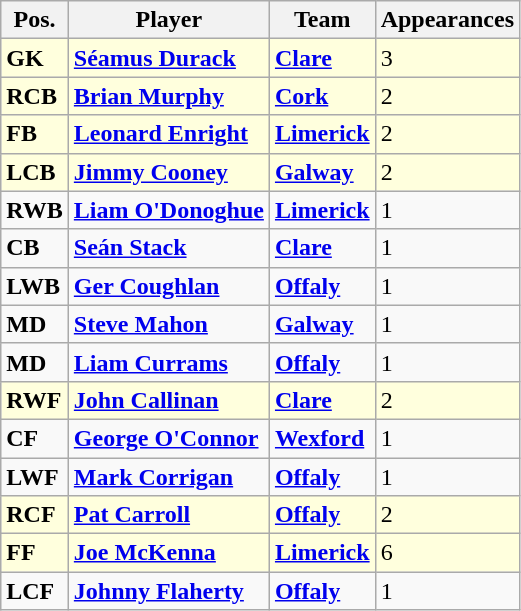<table class="wikitable">
<tr>
<th>Pos.</th>
<th>Player</th>
<th>Team</th>
<th>Appearances</th>
</tr>
<tr bgcolor=#FFFFDD>
<td><strong>GK</strong></td>
<td> <strong><a href='#'>Séamus Durack</a></strong></td>
<td><strong><a href='#'>Clare</a></strong></td>
<td>3</td>
</tr>
<tr bgcolor=#FFFFDD>
<td><strong>RCB</strong></td>
<td> <strong><a href='#'>Brian Murphy</a></strong></td>
<td><strong><a href='#'>Cork</a></strong></td>
<td>2</td>
</tr>
<tr bgcolor=#FFFFDD>
<td><strong>FB</strong></td>
<td> <strong><a href='#'>Leonard Enright</a></strong></td>
<td><strong><a href='#'>Limerick</a></strong></td>
<td>2</td>
</tr>
<tr bgcolor=#FFFFDD>
<td><strong>LCB</strong></td>
<td> <strong><a href='#'>Jimmy Cooney</a></strong></td>
<td><strong><a href='#'>Galway</a></strong></td>
<td>2</td>
</tr>
<tr>
<td><strong>RWB</strong></td>
<td> <strong><a href='#'>Liam O'Donoghue</a></strong></td>
<td><strong><a href='#'>Limerick</a></strong></td>
<td>1</td>
</tr>
<tr>
<td><strong>CB</strong></td>
<td> <strong><a href='#'>Seán Stack</a></strong></td>
<td><strong><a href='#'>Clare</a></strong></td>
<td>1</td>
</tr>
<tr>
<td><strong>LWB</strong></td>
<td> <strong><a href='#'>Ger Coughlan</a></strong></td>
<td><strong><a href='#'>Offaly</a></strong></td>
<td>1</td>
</tr>
<tr>
<td><strong>MD</strong></td>
<td> <strong><a href='#'>Steve Mahon</a></strong></td>
<td><strong><a href='#'>Galway</a></strong></td>
<td>1</td>
</tr>
<tr>
<td><strong>MD</strong></td>
<td> <strong><a href='#'>Liam Currams</a></strong></td>
<td><strong><a href='#'>Offaly</a></strong></td>
<td>1</td>
</tr>
<tr bgcolor=#FFFFDD>
<td><strong>RWF</strong></td>
<td> <strong><a href='#'>John Callinan</a></strong></td>
<td><strong><a href='#'>Clare</a></strong></td>
<td>2</td>
</tr>
<tr>
<td><strong>CF</strong></td>
<td> <strong><a href='#'>George O'Connor</a></strong></td>
<td><strong><a href='#'>Wexford</a></strong></td>
<td>1</td>
</tr>
<tr>
<td><strong>LWF</strong></td>
<td> <strong><a href='#'>Mark Corrigan</a></strong></td>
<td><strong><a href='#'>Offaly</a></strong></td>
<td>1</td>
</tr>
<tr bgcolor=#FFFFDD>
<td><strong>RCF</strong></td>
<td> <strong><a href='#'>Pat Carroll</a></strong></td>
<td><strong><a href='#'>Offaly</a></strong></td>
<td>2</td>
</tr>
<tr bgcolor=#FFFFDD>
<td><strong>FF</strong></td>
<td> <strong><a href='#'>Joe McKenna</a></strong></td>
<td><strong><a href='#'>Limerick</a></strong></td>
<td>6</td>
</tr>
<tr>
<td><strong>LCF</strong></td>
<td> <strong><a href='#'>Johnny Flaherty</a></strong></td>
<td><strong><a href='#'>Offaly</a></strong></td>
<td>1</td>
</tr>
</table>
